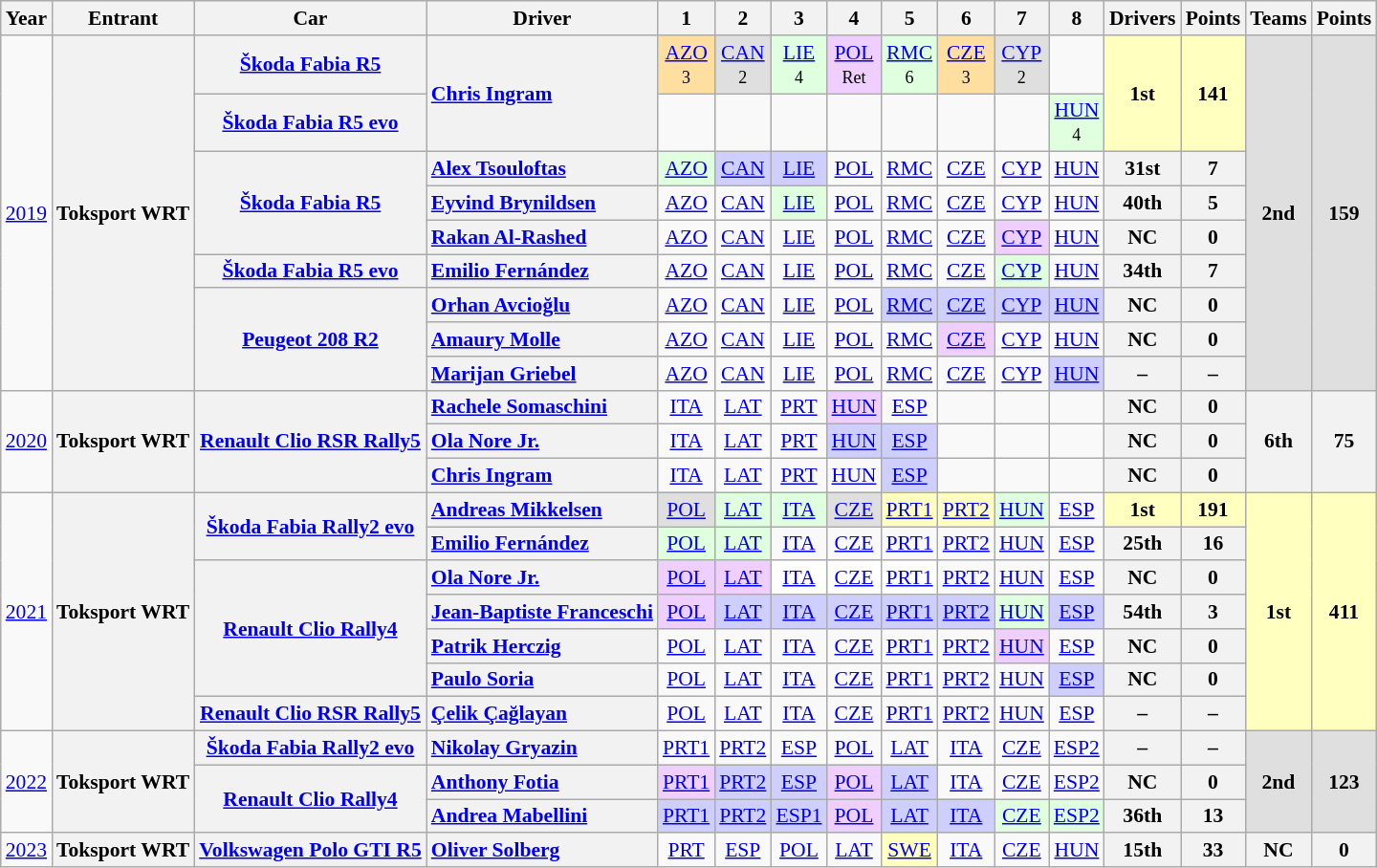<table class="wikitable" border="1" style="text-align:center; font-size:90%;">
<tr>
<th>Year</th>
<th>Entrant</th>
<th>Car</th>
<th>Driver</th>
<th>1</th>
<th>2</th>
<th>3</th>
<th>4</th>
<th>5</th>
<th>6</th>
<th>7</th>
<th>8</th>
<th>Drivers</th>
<th>Points</th>
<th>Teams</th>
<th>Points</th>
</tr>
<tr>
<td rowspan="9"><a href='#'>2019</a></td>
<th rowspan="9"> Toksport WRT</th>
<th><a href='#'>Škoda Fabia R5</a></th>
<th style="text-align:left;" rowspan="2"> <a href='#'>Chris Ingram</a></th>
<td style="background:#FFDF9F;"><a href='#'>AZO</a><br><small>3</small></td>
<td style="background:#DFDFDF;"><a href='#'>CAN</a><br><small>2</small></td>
<td style="background:#DFFFDF;"><a href='#'>LIE</a><br><small>4</small></td>
<td style="background:#EFCFFF;"><a href='#'>POL</a><br><small>Ret</small></td>
<td style="background:#DFFFDF;"><a href='#'>RMC</a><br><small>6</small></td>
<td style="background:#FFDF9F;"><a href='#'>CZE</a><br><small>3</small></td>
<td style="background:#DFDFDF;"><a href='#'>CYP</a><br><small>2</small></td>
<td></td>
<th style="background:#FFFFBF;" rowspan="2">1st</th>
<th style="background:#FFFFBF;" rowspan="2">141</th>
<th style="background:#DFDFDF;" rowspan="9">2nd</th>
<th style="background:#DFDFDF;" rowspan="9">159</th>
</tr>
<tr>
<th><a href='#'>Škoda Fabia R5 evo</a></th>
<td></td>
<td></td>
<td></td>
<td></td>
<td></td>
<td></td>
<td></td>
<td style="background:#DFFFDF;"><a href='#'>HUN</a><br><small>4</small></td>
</tr>
<tr>
<th rowspan="3"><a href='#'>Škoda Fabia R5</a></th>
<th style="text-align:left;"> <a href='#'>Alex Tsouloftas</a></th>
<td style="background:#DFFFDF;"><a href='#'>AZO</a><br></td>
<td style="background:#CFCFFF;"><a href='#'>CAN</a><br></td>
<td style="background:#CFCFFF;"><a href='#'>LIE</a><br></td>
<td><a href='#'>POL</a></td>
<td><a href='#'>RMC</a></td>
<td><a href='#'>CZE</a></td>
<td><a href='#'>CYP</a></td>
<td><a href='#'>HUN</a></td>
<th>31st</th>
<th>7</th>
</tr>
<tr>
<th style="text-align:left;"> <a href='#'>Eyvind Brynildsen</a></th>
<td><a href='#'>AZO</a></td>
<td><a href='#'>CAN</a></td>
<td style="background:#DFFFDF;"><a href='#'>LIE</a><br></td>
<td><a href='#'>POL</a></td>
<td><a href='#'>RMC</a></td>
<td><a href='#'>CZE</a></td>
<td><a href='#'>CYP</a></td>
<td><a href='#'>HUN</a></td>
<th>40th</th>
<th>5</th>
</tr>
<tr>
<th style="text-align:left;"> <a href='#'>Rakan Al-Rashed</a></th>
<td><a href='#'>AZO</a></td>
<td><a href='#'>CAN</a></td>
<td><a href='#'>LIE</a></td>
<td><a href='#'>POL</a></td>
<td><a href='#'>RMC</a></td>
<td><a href='#'>CZE</a></td>
<td style="background:#EFCFFF;"><a href='#'>CYP</a><br></td>
<td><a href='#'>HUN</a></td>
<th>NC</th>
<th>0</th>
</tr>
<tr>
<th><a href='#'>Škoda Fabia R5 evo</a></th>
<th style="text-align:left;"> <a href='#'>Emilio Fernández</a></th>
<td><a href='#'>AZO</a></td>
<td><a href='#'>CAN</a></td>
<td><a href='#'>LIE</a></td>
<td><a href='#'>POL</a></td>
<td><a href='#'>RMC</a></td>
<td><a href='#'>CZE</a></td>
<td style="background:#DFFFDF;"><a href='#'>CYP</a><br></td>
<td><a href='#'>HUN</a></td>
<th>34th</th>
<th>7</th>
</tr>
<tr>
<th rowspan="3"><a href='#'>Peugeot 208 R2</a></th>
<th style="text-align:left;"> <a href='#'>Orhan Avcioğlu</a></th>
<td><a href='#'>AZO</a></td>
<td><a href='#'>CAN</a></td>
<td><a href='#'>LIE</a></td>
<td><a href='#'>POL</a></td>
<td style="background:#CFCFFF;"><a href='#'>RMC</a><br></td>
<td style="background:#CFCFFF;"><a href='#'>CZE</a><br></td>
<td style="background:#CFCFFF;"><a href='#'>CYP</a><br></td>
<td style="background:#CFCFFF;"><a href='#'>HUN</a><br></td>
<th>NC</th>
<th>0</th>
</tr>
<tr>
<th style="text-align:left;"> <a href='#'>Amaury Molle</a></th>
<td><a href='#'>AZO</a></td>
<td><a href='#'>CAN</a></td>
<td><a href='#'>LIE</a></td>
<td><a href='#'>POL</a></td>
<td><a href='#'>RMC</a></td>
<td style="background:#EFCFFF;"><a href='#'>CZE</a><br></td>
<td><a href='#'>CYP</a></td>
<td><a href='#'>HUN</a></td>
<th>NC</th>
<th>0</th>
</tr>
<tr>
<th style="text-align:left;"> <a href='#'>Marijan Griebel</a></th>
<td><a href='#'>AZO</a></td>
<td><a href='#'>CAN</a></td>
<td><a href='#'>LIE</a></td>
<td><a href='#'>POL</a></td>
<td><a href='#'>RMC</a></td>
<td><a href='#'>CZE</a></td>
<td><a href='#'>CYP</a></td>
<td style="background:#CFCFFF;"><a href='#'>HUN</a><br></td>
<th>–</th>
<th>–</th>
</tr>
<tr>
<td rowspan="3"><a href='#'>2020</a></td>
<th rowspan="3"> Toksport WRT</th>
<th rowspan="3"><a href='#'>Renault Clio RSR Rally5</a></th>
<th style="text-align:left;"> <a href='#'>Rachele Somaschini</a></th>
<td><a href='#'>ITA</a></td>
<td><a href='#'>LAT</a></td>
<td><a href='#'>PRT</a></td>
<td style="background:#EFCFFF;"><a href='#'>HUN</a><br></td>
<td><a href='#'>ESP</a></td>
<td></td>
<td></td>
<td></td>
<th>NC</th>
<th>0</th>
<th rowspan="3">6th</th>
<th rowspan="3">75</th>
</tr>
<tr>
<th style="text-align:left;"> <a href='#'>Ola Nore Jr.</a></th>
<td><a href='#'>ITA</a></td>
<td><a href='#'>LAT</a></td>
<td><a href='#'>PRT</a></td>
<td style="background:#CFCFFF;"><a href='#'>HUN</a><br></td>
<td style="background:#CFCFFF;"><a href='#'>ESP</a><br></td>
<td></td>
<td></td>
<td></td>
<th>NC</th>
<th>0</th>
</tr>
<tr>
<th style="text-align:left;"> <a href='#'>Chris Ingram</a></th>
<td><a href='#'>ITA</a></td>
<td><a href='#'>LAT</a></td>
<td><a href='#'>PRT</a></td>
<td><a href='#'>HUN</a></td>
<td style="background:#CFCFFF;"><a href='#'>ESP</a><br></td>
<td></td>
<td></td>
<td></td>
<th>NC</th>
<th>0</th>
</tr>
<tr>
<td rowspan="7"><a href='#'>2021</a></td>
<th rowspan="7"> Toksport WRT</th>
<th rowspan="2"><a href='#'>Škoda Fabia Rally2 evo</a></th>
<th style="text-align:left;"> <a href='#'>Andreas Mikkelsen</a></th>
<td style="background:#DFDFDF;"><a href='#'>POL</a><br></td>
<td style="background:#DFFFDF;"><a href='#'>LAT</a><br></td>
<td style="background:#DFFFDF;"><a href='#'>ITA</a><br></td>
<td style="background:#DFDFDF;"><a href='#'>CZE</a><br></td>
<td style="background:#FFFFBF;"><a href='#'>PRT1</a><br></td>
<td style="background:#FFFFBF;"><a href='#'>PRT2</a><br></td>
<td style="background:#DFFFDF;"><a href='#'>HUN</a><br></td>
<td><a href='#'>ESP</a></td>
<th style="background:#FFFFBF;">1st</th>
<th style="background:#FFFFBF;">191</th>
<th style="background:#FFFFBF;" rowspan="7">1st</th>
<th style="background:#FFFFBF;" rowspan="7">411</th>
</tr>
<tr>
<th style="text-align:left;"> <a href='#'>Emilio Fernández</a></th>
<td style="background:#DFFFDF;"><a href='#'>POL</a><br></td>
<td style="background:#DFFFDF;"><a href='#'>LAT</a><br></td>
<td><a href='#'>ITA</a></td>
<td><a href='#'>CZE</a></td>
<td><a href='#'>PRT1</a></td>
<td><a href='#'>PRT2</a></td>
<td><a href='#'>HUN</a></td>
<td><a href='#'>ESP</a></td>
<th>25th</th>
<th>16</th>
</tr>
<tr>
<th rowspan="4"><a href='#'>Renault Clio Rally4</a></th>
<th style="text-align:left;"> <a href='#'>Ola Nore Jr.</a></th>
<td style="background:#EFCFFF;"><a href='#'>POL</a><br></td>
<td style="background:#EFCFFF;"><a href='#'>LAT</a><br></td>
<td style="background:#FFFFFF;"><a href='#'>ITA</a><br></td>
<td style="background:#FFFFFF;"><a href='#'>CZE</a><br></td>
<td style="background:#FFFFFF;"><a href='#'>PRT1</a><br></td>
<td><a href='#'>PRT2</a><br></td>
<td><a href='#'>HUN</a><br></td>
<td><a href='#'>ESP</a></td>
<th>NC</th>
<th>0</th>
</tr>
<tr>
<th style="text-align:left;"> <a href='#'>Jean-Baptiste Franceschi</a></th>
<td style="background:#EFCFFF;"><a href='#'>POL</a><br></td>
<td style="background:#CFCFFF;"><a href='#'>LAT</a><br></td>
<td style="background:#CFCFFF;"><a href='#'>ITA</a><br></td>
<td style="background:#CFCFFF;"><a href='#'>CZE</a><br></td>
<td style="background:#CFCFFF;"><a href='#'>PRT1</a><br></td>
<td style="background:#CFCFFF;"><a href='#'>PRT2</a><br></td>
<td style="background:#DFFFDF;"><a href='#'>HUN</a><br></td>
<td style="background:#CFCFFF;"><a href='#'>ESP</a><br></td>
<th>54th</th>
<th>3</th>
</tr>
<tr>
<th style="text-align:left;"> <a href='#'>Patrik Herczig</a></th>
<td><a href='#'>POL</a></td>
<td><a href='#'>LAT</a></td>
<td><a href='#'>ITA</a></td>
<td><a href='#'>CZE</a></td>
<td><a href='#'>PRT1</a></td>
<td><a href='#'>PRT2</a></td>
<td style="background:#EFCFFF;"><a href='#'>HUN</a><br></td>
<td><a href='#'>ESP</a></td>
<th>NC</th>
<th>0</th>
</tr>
<tr>
<th style="text-align:left;"> <a href='#'>Paulo Soria</a></th>
<td><a href='#'>POL</a></td>
<td><a href='#'>LAT</a></td>
<td><a href='#'>ITA</a></td>
<td><a href='#'>CZE</a></td>
<td><a href='#'>PRT1</a></td>
<td><a href='#'>PRT2</a></td>
<td><a href='#'>HUN</a></td>
<td style="background:#CFCFFF;"><a href='#'>ESP</a><br></td>
<th>NC</th>
<th>0</th>
</tr>
<tr>
<th><a href='#'>Renault Clio RSR Rally5</a></th>
<th style="text-align:left;"> <a href='#'>Çelik Çağlayan</a></th>
<td><a href='#'>POL</a></td>
<td><a href='#'>LAT</a></td>
<td><a href='#'>ITA</a></td>
<td><a href='#'>CZE</a></td>
<td><a href='#'>PRT1</a></td>
<td><a href='#'>PRT2</a><br></td>
<td><a href='#'>HUN</a></td>
<td><a href='#'>ESP</a></td>
<th>–</th>
<th>–</th>
</tr>
<tr>
<td rowspan="3"><a href='#'>2022</a></td>
<th rowspan="3"> Toksport WRT</th>
<th><a href='#'>Škoda Fabia Rally2 evo</a></th>
<th style="text-align:left;"> <a href='#'>Nikolay Gryazin</a></th>
<td><a href='#'>PRT1</a><br></td>
<td><a href='#'>PRT2</a></td>
<td><a href='#'>ESP</a></td>
<td><a href='#'>POL</a></td>
<td><a href='#'>LAT</a></td>
<td><a href='#'>ITA</a></td>
<td><a href='#'>CZE</a></td>
<td><a href='#'>ESP2</a></td>
<th>–</th>
<th>–</th>
<th style="background:#DFDFDF;" rowspan="3">2nd</th>
<th style="background:#DFDFDF;" rowspan="3">123</th>
</tr>
<tr>
<th rowspan="2"><a href='#'>Renault Clio Rally4</a></th>
<th style="text-align:left;"> <a href='#'>Anthony Fotia</a></th>
<td style="background:#EFCFFF;"><a href='#'>PRT1</a><br></td>
<td style="background:#CFCFFF;"><a href='#'>PRT2</a><br></td>
<td style="background:#CFCFFF;"><a href='#'>ESP</a><br></td>
<td style="background:#EFCFFF;"><a href='#'>POL</a><br></td>
<td style="background:#CFCFFF;"><a href='#'>LAT</a><br></td>
<td><a href='#'>ITA</a></td>
<td><a href='#'>CZE</a></td>
<td><a href='#'>ESP2</a></td>
<th>NC</th>
<th>0</th>
</tr>
<tr>
<th style="text-align:left;"> <a href='#'>Andrea Mabellini</a></th>
<td style="background:#CFCFFF;"><a href='#'>PRT1</a><br></td>
<td style="background:#CFCFFF;"><a href='#'>PRT2</a><br></td>
<td style="background:#CFCFFF;"><a href='#'>ESP1</a><br></td>
<td style="background:#EFCFFF;"><a href='#'>POL</a><br></td>
<td style="background:#CFCFFF;"><a href='#'>LAT</a><br></td>
<td style="background:#CFCFFF;"><a href='#'>ITA</a><br></td>
<td style="background:#DFFFDF;"><a href='#'>CZE</a><br></td>
<td style="background:#DFFFDF;"><a href='#'>ESP2</a><br></td>
<th>36th</th>
<th>13</th>
</tr>
<tr>
<td><a href='#'>2023</a></td>
<th> Toksport WRT</th>
<th><a href='#'>Volkswagen Polo GTI R5</a></th>
<th style="text-align:left;"> <a href='#'>Oliver Solberg</a></th>
<td><a href='#'>PRT</a></td>
<td><a href='#'>ESP</a></td>
<td><a href='#'>POL</a></td>
<td><a href='#'>LAT</a></td>
<td style="background:#FFFFBF"><a href='#'>SWE</a><br></td>
<td><a href='#'>ITA</a></td>
<td><a href='#'>CZE</a></td>
<td><a href='#'>HUN</a></td>
<th>15th</th>
<th>33</th>
<th>NC</th>
<th>0</th>
</tr>
</table>
